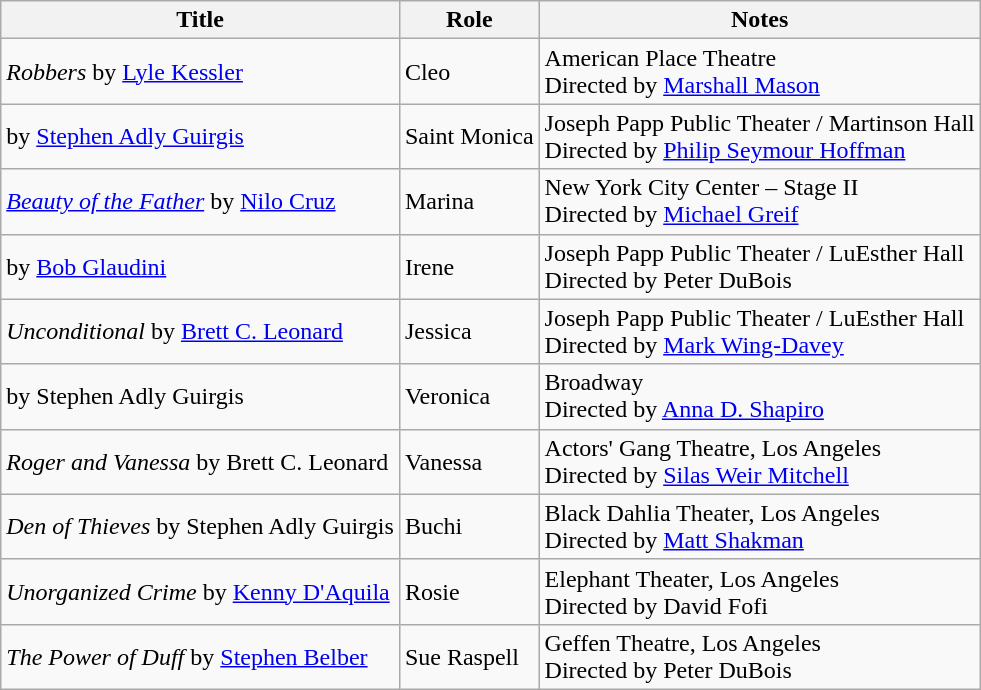<table class="wikitable sortable">
<tr>
<th>Title</th>
<th>Role</th>
<th class="unsortable">Notes</th>
</tr>
<tr>
<td><em>Robbers</em> by <a href='#'>Lyle Kessler</a></td>
<td>Cleo</td>
<td>American Place Theatre<br>Directed by <a href='#'>Marshall Mason</a></td>
</tr>
<tr>
<td><em></em> by <a href='#'>Stephen Adly Guirgis</a></td>
<td>Saint Monica</td>
<td>Joseph Papp Public Theater / Martinson Hall<br>Directed by <a href='#'>Philip Seymour Hoffman</a></td>
</tr>
<tr>
<td><em><a href='#'>Beauty of the Father</a></em> by <a href='#'>Nilo Cruz</a></td>
<td>Marina</td>
<td>New York City Center – Stage II<br>Directed by <a href='#'>Michael Greif</a></td>
</tr>
<tr>
<td><em></em> by <a href='#'>Bob Glaudini</a></td>
<td>Irene</td>
<td>Joseph Papp Public Theater / LuEsther Hall<br>Directed by Peter DuBois</td>
</tr>
<tr>
<td><em>Unconditional</em> by <a href='#'>Brett C. Leonard</a></td>
<td>Jessica</td>
<td>Joseph Papp Public Theater / LuEsther Hall<br>Directed by <a href='#'>Mark Wing-Davey</a></td>
</tr>
<tr>
<td><em></em> by Stephen Adly Guirgis</td>
<td>Veronica</td>
<td>Broadway<br>Directed by <a href='#'>Anna D. Shapiro</a></td>
</tr>
<tr>
<td><em>Roger and Vanessa</em> by Brett C. Leonard</td>
<td>Vanessa</td>
<td>Actors' Gang Theatre, Los Angeles<br>Directed by <a href='#'>Silas Weir Mitchell</a></td>
</tr>
<tr>
<td><em>Den of Thieves</em> by Stephen Adly Guirgis</td>
<td>Buchi</td>
<td>Black Dahlia Theater, Los Angeles<br>Directed by <a href='#'>Matt Shakman</a></td>
</tr>
<tr>
<td><em>Unorganized Crime</em> by <a href='#'>Kenny D'Aquila</a></td>
<td>Rosie</td>
<td>Elephant Theater, Los Angeles<br>Directed by David Fofi</td>
</tr>
<tr>
<td><em>The Power of Duff</em> by <a href='#'>Stephen Belber</a></td>
<td>Sue Raspell</td>
<td>Geffen Theatre, Los Angeles<br>Directed by Peter DuBois</td>
</tr>
</table>
